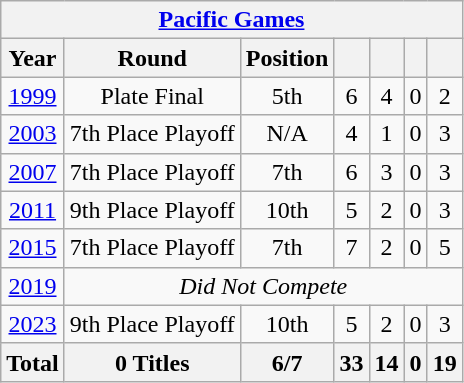<table class="wikitable" style="text-align: center;">
<tr>
<th colspan="7"><a href='#'>Pacific Games</a></th>
</tr>
<tr>
<th>Year</th>
<th>Round</th>
<th>Position</th>
<th></th>
<th></th>
<th></th>
<th></th>
</tr>
<tr>
<td> <a href='#'>1999</a></td>
<td>Plate Final</td>
<td>5th</td>
<td>6</td>
<td>4</td>
<td>0</td>
<td>2</td>
</tr>
<tr>
<td> <a href='#'>2003</a></td>
<td>7th Place Playoff</td>
<td>N/A</td>
<td>4</td>
<td>1</td>
<td>0</td>
<td>3</td>
</tr>
<tr>
<td> <a href='#'>2007</a></td>
<td>7th Place Playoff</td>
<td>7th</td>
<td>6</td>
<td>3</td>
<td>0</td>
<td>3</td>
</tr>
<tr>
<td> <a href='#'>2011</a></td>
<td>9th Place Playoff</td>
<td>10th</td>
<td>5</td>
<td>2</td>
<td>0</td>
<td>3</td>
</tr>
<tr>
<td> <a href='#'>2015</a></td>
<td>7th Place Playoff</td>
<td>7th</td>
<td>7</td>
<td>2</td>
<td>0</td>
<td>5</td>
</tr>
<tr>
<td> <a href='#'>2019</a></td>
<td colspan="6"><em>Did Not Compete</em></td>
</tr>
<tr>
<td> <a href='#'>2023</a></td>
<td>9th Place Playoff</td>
<td>10th</td>
<td>5</td>
<td>2</td>
<td>0</td>
<td>3</td>
</tr>
<tr>
<th>Total</th>
<th>0 Titles</th>
<th>6/7</th>
<th>33</th>
<th>14</th>
<th>0</th>
<th>19</th>
</tr>
</table>
